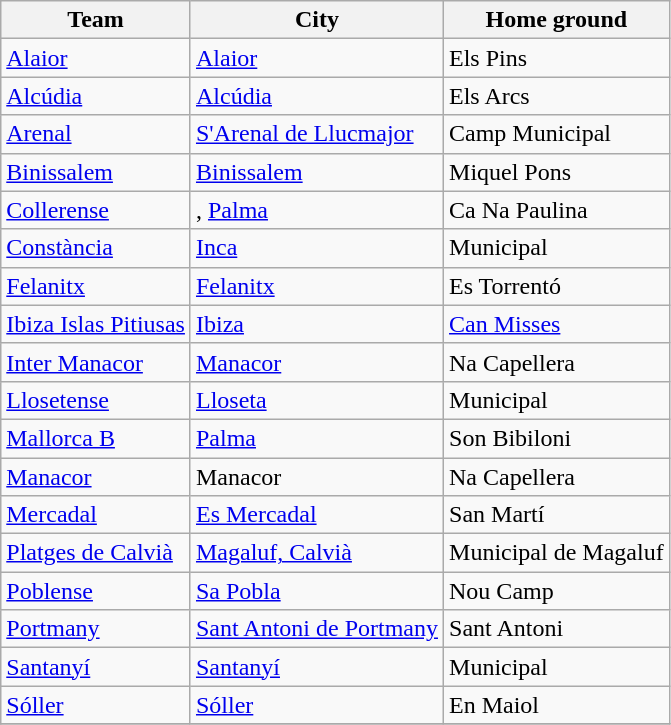<table class="wikitable sortable">
<tr>
<th>Team</th>
<th>City</th>
<th>Home ground</th>
</tr>
<tr>
<td><a href='#'>Alaior</a></td>
<td><a href='#'>Alaior</a></td>
<td>Els Pins</td>
</tr>
<tr>
<td><a href='#'>Alcúdia</a></td>
<td><a href='#'>Alcúdia</a></td>
<td>Els Arcs</td>
</tr>
<tr>
<td><a href='#'>Arenal</a></td>
<td><a href='#'>S'Arenal de Llucmajor</a></td>
<td>Camp Municipal</td>
</tr>
<tr>
<td><a href='#'>Binissalem</a></td>
<td><a href='#'>Binissalem</a></td>
<td>Miquel Pons</td>
</tr>
<tr>
<td><a href='#'>Collerense</a></td>
<td>, <a href='#'>Palma</a></td>
<td>Ca Na Paulina</td>
</tr>
<tr>
<td><a href='#'>Constància</a></td>
<td><a href='#'>Inca</a></td>
<td>Municipal</td>
</tr>
<tr>
<td><a href='#'>Felanitx</a></td>
<td><a href='#'>Felanitx</a></td>
<td>Es Torrentó</td>
</tr>
<tr>
<td><a href='#'>Ibiza Islas Pitiusas</a></td>
<td><a href='#'>Ibiza</a></td>
<td><a href='#'>Can Misses</a></td>
</tr>
<tr>
<td><a href='#'>Inter Manacor</a></td>
<td><a href='#'>Manacor</a></td>
<td>Na Capellera</td>
</tr>
<tr>
<td><a href='#'>Llosetense</a></td>
<td><a href='#'>Lloseta</a></td>
<td>Municipal</td>
</tr>
<tr>
<td><a href='#'>Mallorca B</a></td>
<td><a href='#'>Palma</a></td>
<td>Son Bibiloni</td>
</tr>
<tr>
<td><a href='#'>Manacor</a></td>
<td>Manacor</td>
<td>Na Capellera</td>
</tr>
<tr>
<td><a href='#'>Mercadal</a></td>
<td><a href='#'>Es Mercadal</a></td>
<td>San Martí</td>
</tr>
<tr>
<td><a href='#'>Platges de Calvià</a></td>
<td><a href='#'>Magaluf, Calvià</a></td>
<td>Municipal de Magaluf</td>
</tr>
<tr>
<td><a href='#'>Poblense</a></td>
<td><a href='#'>Sa Pobla</a></td>
<td>Nou Camp</td>
</tr>
<tr>
<td><a href='#'>Portmany</a></td>
<td><a href='#'>Sant Antoni de Portmany</a></td>
<td>Sant Antoni</td>
</tr>
<tr>
<td><a href='#'>Santanyí</a></td>
<td><a href='#'>Santanyí</a></td>
<td>Municipal</td>
</tr>
<tr>
<td><a href='#'>Sóller</a></td>
<td><a href='#'>Sóller</a></td>
<td>En Maiol</td>
</tr>
<tr>
</tr>
</table>
